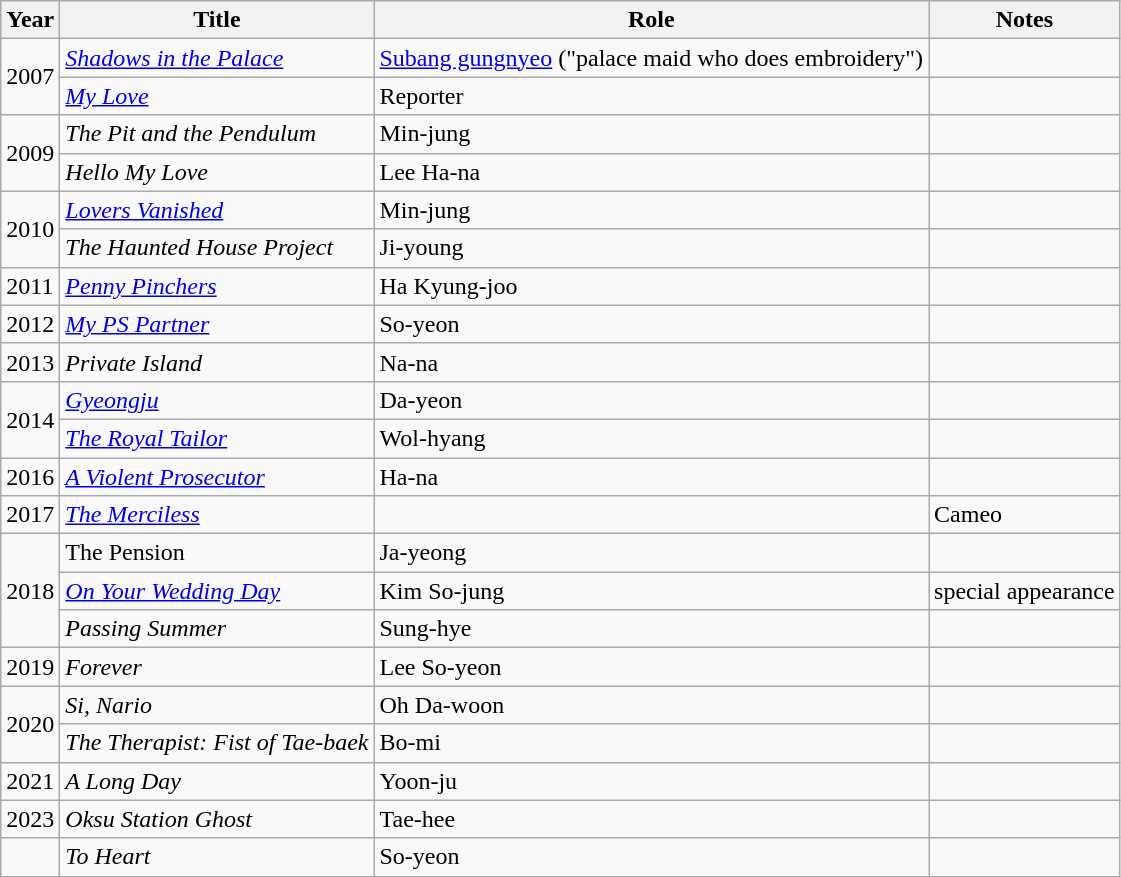<table class="wikitable sortable" border="1">
<tr>
<th>Year</th>
<th>Title</th>
<th>Role</th>
<th>Notes</th>
</tr>
<tr>
<td rowspan=2>2007</td>
<td><em><a href='#'>Shadows in the Palace</a></em></td>
<td><a href='#'>Subang gungnyeo</a> ("palace maid who does embroidery")</td>
<td></td>
</tr>
<tr>
<td><em><a href='#'>My Love</a></em></td>
<td>Reporter</td>
<td></td>
</tr>
<tr>
<td rowspan=2>2009</td>
<td><em>The Pit and the Pendulum</em></td>
<td>Min-jung</td>
<td></td>
</tr>
<tr>
<td><em>Hello My Love</em></td>
<td>Lee Ha-na</td>
<td></td>
</tr>
<tr>
<td rowspan=2>2010</td>
<td><em><a href='#'>Lovers Vanished</a></em></td>
<td>Min-jung</td>
<td></td>
</tr>
<tr>
<td><em>The Haunted House Project</em></td>
<td>Ji-young</td>
<td></td>
</tr>
<tr>
<td>2011</td>
<td><em><a href='#'>Penny Pinchers</a></em></td>
<td>Ha Kyung-joo</td>
<td></td>
</tr>
<tr>
<td>2012</td>
<td><em><a href='#'>My PS Partner</a></em></td>
<td>So-yeon</td>
<td></td>
</tr>
<tr>
<td>2013</td>
<td><em>Private Island</em></td>
<td>Na-na</td>
<td></td>
</tr>
<tr>
<td rowspan=2>2014</td>
<td><em><a href='#'>Gyeongju</a></em></td>
<td>Da-yeon</td>
<td></td>
</tr>
<tr>
<td><em><a href='#'>The Royal Tailor</a></em></td>
<td>Wol-hyang</td>
<td></td>
</tr>
<tr>
<td>2016</td>
<td><em><a href='#'>A Violent Prosecutor</a></em></td>
<td>Ha-na</td>
<td></td>
</tr>
<tr>
<td>2017</td>
<td><em><a href='#'>The Merciless</a></em></td>
<td></td>
<td>Cameo</td>
</tr>
<tr>
<td rowspan=3>2018</td>
<td>The Pension</td>
<td>Ja-yeong</td>
<td></td>
</tr>
<tr>
<td><em><a href='#'>On Your Wedding Day</a></em></td>
<td>Kim So-jung</td>
<td>special appearance</td>
</tr>
<tr>
<td><em>Passing Summer</em></td>
<td>Sung-hye</td>
<td></td>
</tr>
<tr>
<td>2019</td>
<td><em>Forever</em></td>
<td>Lee So-yeon</td>
<td></td>
</tr>
<tr>
<td rowspan=2>2020</td>
<td><em>Si, Nario</em></td>
<td>Oh Da-woon</td>
<td></td>
</tr>
<tr>
<td><em>The Therapist: Fist of Tae-baek</em></td>
<td>Bo-mi</td>
<td></td>
</tr>
<tr>
<td>2021</td>
<td><em>A Long Day</em></td>
<td>Yoon-ju</td>
<td></td>
</tr>
<tr>
<td>2023</td>
<td><em>Oksu Station Ghost</em></td>
<td>Tae-hee</td>
<td></td>
</tr>
<tr>
<td></td>
<td><em>To Heart</em></td>
<td>So-yeon</td>
<td></td>
</tr>
</table>
